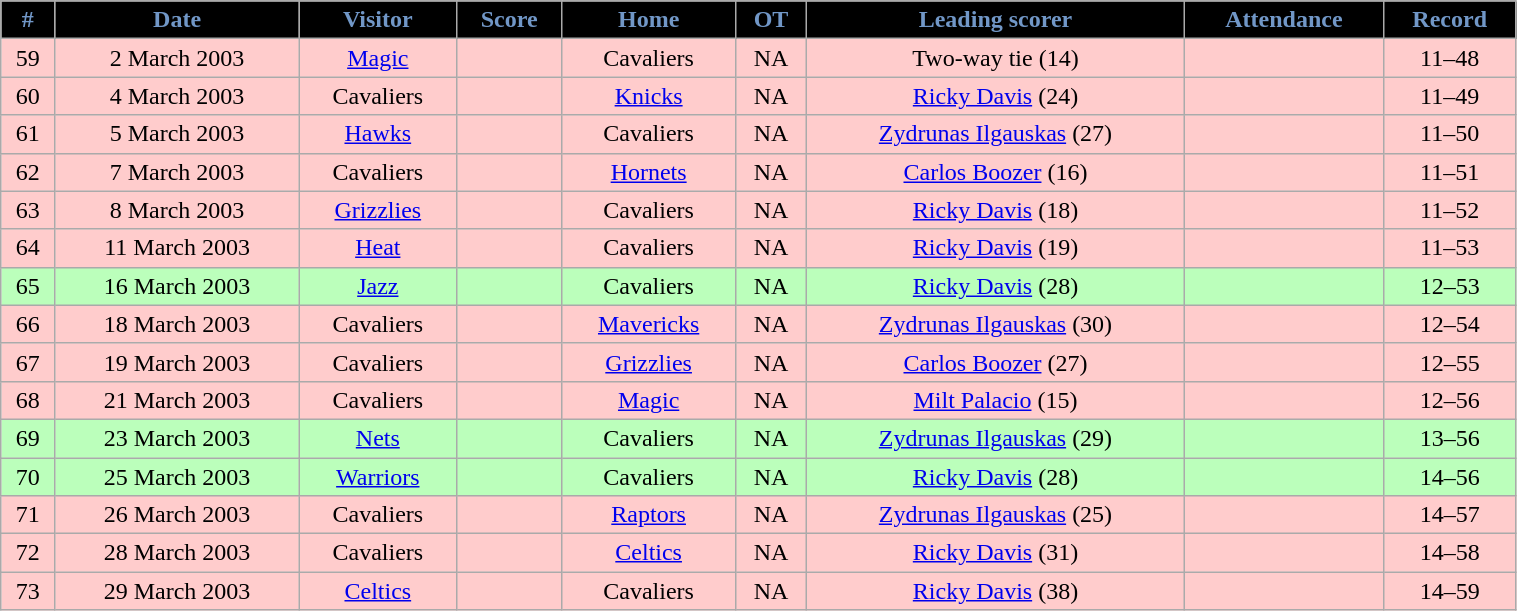<table class="wikitable" width="80%">
<tr align="center"  style="background:#000000; color:#7197c7">
<td><strong>#</strong></td>
<td><strong>Date</strong></td>
<td><strong>Visitor</strong></td>
<td><strong>Score</strong></td>
<td><strong>Home</strong></td>
<td><strong>OT</strong></td>
<td><strong>Leading scorer</strong></td>
<td><strong>Attendance</strong></td>
<td><strong>Record</strong></td>
</tr>
<tr align="center" bgcolor="#ffcccc">
<td>59</td>
<td>2 March 2003</td>
<td><a href='#'>Magic</a></td>
<td></td>
<td>Cavaliers</td>
<td>NA</td>
<td>Two-way tie (14)</td>
<td></td>
<td>11–48</td>
</tr>
<tr align="center" bgcolor="#ffcccc">
<td>60</td>
<td>4 March 2003</td>
<td>Cavaliers</td>
<td></td>
<td><a href='#'>Knicks</a></td>
<td>NA</td>
<td><a href='#'>Ricky Davis</a> (24)</td>
<td></td>
<td>11–49</td>
</tr>
<tr align="center" bgcolor="#ffcccc">
<td>61</td>
<td>5 March 2003</td>
<td><a href='#'>Hawks</a></td>
<td></td>
<td>Cavaliers</td>
<td>NA</td>
<td><a href='#'>Zydrunas Ilgauskas</a> (27)</td>
<td></td>
<td>11–50</td>
</tr>
<tr align="center" bgcolor="#ffcccc">
<td>62</td>
<td>7 March 2003</td>
<td>Cavaliers</td>
<td></td>
<td><a href='#'>Hornets</a></td>
<td>NA</td>
<td><a href='#'>Carlos Boozer</a> (16)</td>
<td></td>
<td>11–51</td>
</tr>
<tr align="center" bgcolor="#ffcccc">
<td>63</td>
<td>8 March 2003</td>
<td><a href='#'>Grizzlies</a></td>
<td></td>
<td>Cavaliers</td>
<td>NA</td>
<td><a href='#'>Ricky Davis</a> (18)</td>
<td></td>
<td>11–52</td>
</tr>
<tr align="center" bgcolor="#ffcccc">
<td>64</td>
<td>11 March 2003</td>
<td><a href='#'>Heat</a></td>
<td></td>
<td>Cavaliers</td>
<td>NA</td>
<td><a href='#'>Ricky Davis</a> (19)</td>
<td></td>
<td>11–53</td>
</tr>
<tr align="center" bgcolor="#bbffbb">
<td>65</td>
<td>16 March 2003</td>
<td><a href='#'>Jazz</a></td>
<td></td>
<td>Cavaliers</td>
<td>NA</td>
<td><a href='#'>Ricky Davis</a> (28)</td>
<td></td>
<td>12–53</td>
</tr>
<tr align="center" bgcolor="#ffcccc">
<td>66</td>
<td>18 March 2003</td>
<td>Cavaliers</td>
<td></td>
<td><a href='#'>Mavericks</a></td>
<td>NA</td>
<td><a href='#'>Zydrunas Ilgauskas</a> (30)</td>
<td></td>
<td>12–54</td>
</tr>
<tr align="center" bgcolor="#ffcccc">
<td>67</td>
<td>19 March 2003</td>
<td>Cavaliers</td>
<td></td>
<td><a href='#'>Grizzlies</a></td>
<td>NA</td>
<td><a href='#'>Carlos Boozer</a> (27)</td>
<td></td>
<td>12–55</td>
</tr>
<tr align="center" bgcolor="#ffcccc">
<td>68</td>
<td>21 March 2003</td>
<td>Cavaliers</td>
<td></td>
<td><a href='#'>Magic</a></td>
<td>NA</td>
<td><a href='#'>Milt Palacio</a> (15)</td>
<td></td>
<td>12–56</td>
</tr>
<tr align="center" bgcolor="#bbffbb">
<td>69</td>
<td>23 March 2003</td>
<td><a href='#'>Nets</a></td>
<td></td>
<td>Cavaliers</td>
<td>NA</td>
<td><a href='#'>Zydrunas Ilgauskas</a> (29)</td>
<td></td>
<td>13–56</td>
</tr>
<tr align="center" bgcolor="#bbffbb">
<td>70</td>
<td>25 March 2003</td>
<td><a href='#'>Warriors</a></td>
<td></td>
<td>Cavaliers</td>
<td>NA</td>
<td><a href='#'>Ricky Davis</a> (28)</td>
<td></td>
<td>14–56</td>
</tr>
<tr align="center" bgcolor="#ffcccc">
<td>71</td>
<td>26 March 2003</td>
<td>Cavaliers</td>
<td></td>
<td><a href='#'>Raptors</a></td>
<td>NA</td>
<td><a href='#'>Zydrunas Ilgauskas</a> (25)</td>
<td></td>
<td>14–57</td>
</tr>
<tr align="center" bgcolor="#ffcccc">
<td>72</td>
<td>28 March 2003</td>
<td>Cavaliers</td>
<td></td>
<td><a href='#'>Celtics</a></td>
<td>NA</td>
<td><a href='#'>Ricky Davis</a> (31)</td>
<td></td>
<td>14–58</td>
</tr>
<tr align="center" bgcolor="#ffcccc">
<td>73</td>
<td>29 March 2003</td>
<td><a href='#'>Celtics</a></td>
<td></td>
<td>Cavaliers</td>
<td>NA</td>
<td><a href='#'>Ricky Davis</a> (38)</td>
<td></td>
<td>14–59</td>
</tr>
</table>
